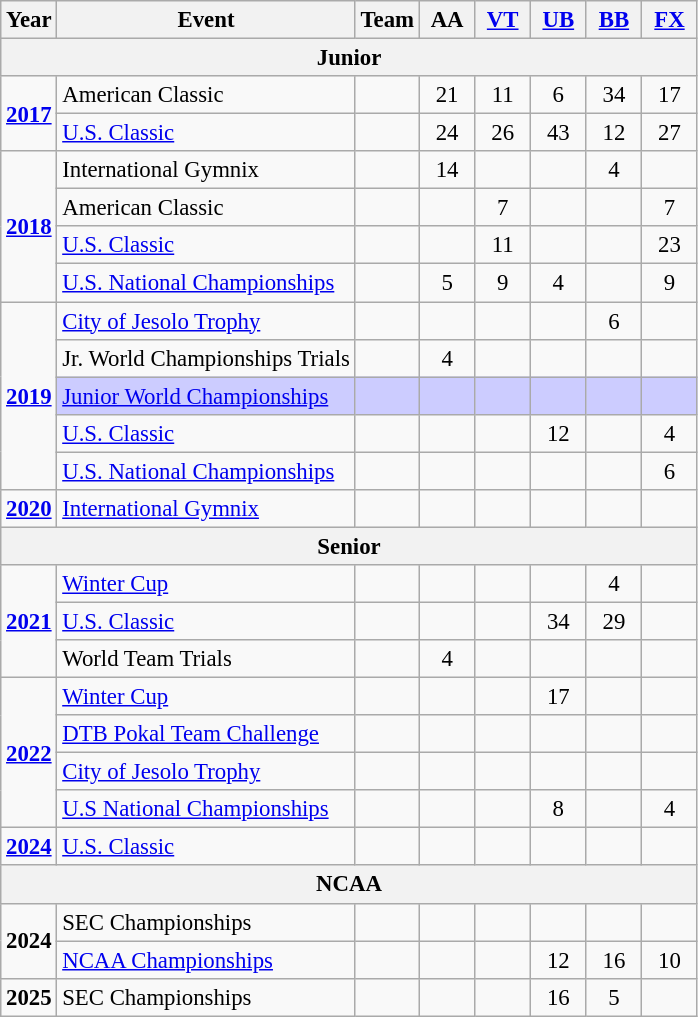<table class="wikitable" style="text-align:center; font-size:95%;">
<tr>
<th align=center>Year</th>
<th align=center>Event</th>
<th style="width:30px;">Team</th>
<th style="width:30px;">AA</th>
<th style="width:30px;"><a href='#'>VT</a></th>
<th style="width:30px;"><a href='#'>UB</a></th>
<th style="width:30px;"><a href='#'>BB</a></th>
<th style="width:30px;"><a href='#'>FX</a></th>
</tr>
<tr>
<th colspan="8"><strong>Junior</strong></th>
</tr>
<tr>
<td rowspan="2"><strong><a href='#'>2017</a></strong></td>
<td align=left>American Classic</td>
<td></td>
<td>21</td>
<td>11</td>
<td>6</td>
<td>34</td>
<td>17</td>
</tr>
<tr>
<td align=left><a href='#'>U.S. Classic</a></td>
<td></td>
<td>24</td>
<td>26</td>
<td>43</td>
<td>12</td>
<td>27</td>
</tr>
<tr>
<td rowspan="4"><strong><a href='#'>2018</a></strong></td>
<td align=left>International Gymnix</td>
<td></td>
<td>14</td>
<td></td>
<td></td>
<td>4</td>
<td></td>
</tr>
<tr>
<td align=left>American Classic</td>
<td></td>
<td></td>
<td>7</td>
<td></td>
<td></td>
<td>7</td>
</tr>
<tr>
<td align=left><a href='#'>U.S. Classic</a></td>
<td></td>
<td></td>
<td>11</td>
<td></td>
<td></td>
<td>23</td>
</tr>
<tr>
<td align=left><a href='#'>U.S. National Championships</a></td>
<td></td>
<td>5</td>
<td>9</td>
<td>4</td>
<td></td>
<td>9</td>
</tr>
<tr>
<td rowspan="5"><strong><a href='#'>2019</a></strong></td>
<td align=left><a href='#'>City of Jesolo Trophy</a></td>
<td></td>
<td></td>
<td></td>
<td></td>
<td>6</td>
<td></td>
</tr>
<tr>
<td align=left>Jr. World Championships Trials</td>
<td></td>
<td>4</td>
<td></td>
<td></td>
<td></td>
<td></td>
</tr>
<tr bgcolor=#CCCCFF>
<td align=left><a href='#'>Junior World Championships</a></td>
<td></td>
<td></td>
<td></td>
<td></td>
<td></td>
<td></td>
</tr>
<tr>
<td align=left><a href='#'>U.S. Classic</a></td>
<td></td>
<td></td>
<td></td>
<td>12</td>
<td></td>
<td>4</td>
</tr>
<tr>
<td align=left><a href='#'>U.S. National Championships</a></td>
<td></td>
<td></td>
<td></td>
<td></td>
<td></td>
<td>6</td>
</tr>
<tr>
<td rowspan="1"><strong><a href='#'>2020</a></strong></td>
<td align=left><a href='#'>International Gymnix</a></td>
<td></td>
<td></td>
<td></td>
<td></td>
<td></td>
<td></td>
</tr>
<tr>
<th colspan="8"><strong>Senior</strong></th>
</tr>
<tr>
<td rowspan="3"><strong><a href='#'>2021</a></strong></td>
<td align=left><a href='#'>Winter Cup</a></td>
<td></td>
<td></td>
<td></td>
<td></td>
<td>4</td>
<td></td>
</tr>
<tr>
<td align=left><a href='#'>U.S. Classic</a></td>
<td></td>
<td></td>
<td></td>
<td>34</td>
<td>29</td>
<td></td>
</tr>
<tr>
<td align=left>World Team Trials</td>
<td></td>
<td>4</td>
<td></td>
<td></td>
<td></td>
<td></td>
</tr>
<tr>
<td rowspan="4"><strong><a href='#'>2022</a></strong></td>
<td align=left><a href='#'>Winter Cup</a></td>
<td></td>
<td></td>
<td></td>
<td>17</td>
<td></td>
<td></td>
</tr>
<tr>
<td align=left><a href='#'>DTB Pokal Team Challenge</a></td>
<td></td>
<td></td>
<td></td>
<td></td>
<td></td>
<td></td>
</tr>
<tr>
<td align=left><a href='#'>City of Jesolo Trophy</a></td>
<td></td>
<td></td>
<td></td>
<td></td>
<td></td>
<td></td>
</tr>
<tr>
<td align = left><a href='#'>U.S National Championships</a></td>
<td></td>
<td></td>
<td></td>
<td>8</td>
<td></td>
<td>4</td>
</tr>
<tr>
<td><strong><a href='#'>2024</a></strong></td>
<td align=left><a href='#'>U.S. Classic</a></td>
<td></td>
<td></td>
<td></td>
<td></td>
<td></td>
<td></td>
</tr>
<tr>
<th colspan="8">NCAA</th>
</tr>
<tr>
<td rowspan="2"><strong>2024</strong></td>
<td align=left>SEC Championships</td>
<td></td>
<td></td>
<td></td>
<td></td>
<td></td>
<td></td>
</tr>
<tr>
<td align = left><a href='#'>NCAA Championships</a></td>
<td></td>
<td></td>
<td></td>
<td>12</td>
<td>16</td>
<td>10</td>
</tr>
<tr>
<td rowspan="1"><strong>2025</strong></td>
<td align=left>SEC Championships</td>
<td></td>
<td></td>
<td></td>
<td>16</td>
<td>5</td>
<td></td>
</tr>
</table>
